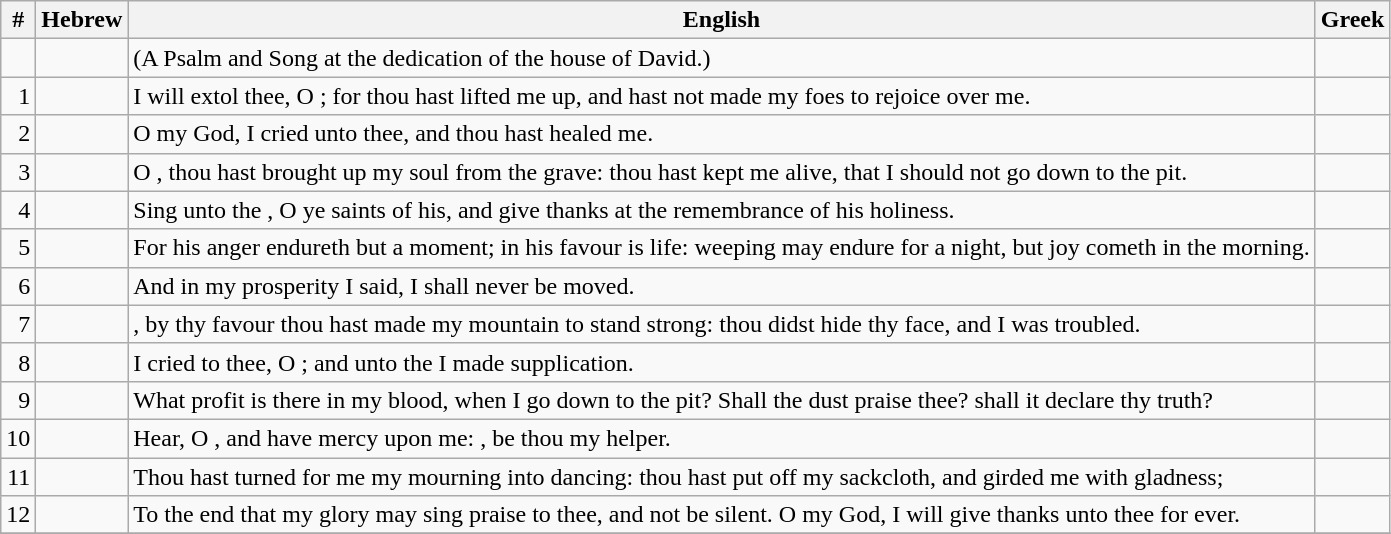<table class=wikitable>
<tr>
<th>#</th>
<th>Hebrew</th>
<th>English</th>
<th>Greek</th>
</tr>
<tr>
<td style="text-align:right"></td>
<td style="text-align:right"></td>
<td>(A Psalm and Song at the dedication of the house of David.)</td>
<td></td>
</tr>
<tr>
<td style="text-align:right">1</td>
<td style="text-align:right"></td>
<td>I will extol thee, O ; for thou hast lifted me up, and hast not made my foes to rejoice over me.</td>
<td></td>
</tr>
<tr>
<td style="text-align:right">2</td>
<td style="text-align:right"></td>
<td>O  my God, I cried unto thee, and thou hast healed me.</td>
<td></td>
</tr>
<tr>
<td style="text-align:right">3</td>
<td style="text-align:right"></td>
<td>O , thou hast brought up my soul from the grave: thou hast kept me alive, that I should not go down to the pit.</td>
<td></td>
</tr>
<tr>
<td style="text-align:right">4</td>
<td style="text-align:right"></td>
<td>Sing unto the , O ye saints of his, and give thanks at the remembrance of his holiness.</td>
<td></td>
</tr>
<tr>
<td style="text-align:right">5</td>
<td style="text-align:right"></td>
<td>For his anger endureth but a moment; in his favour is life: weeping may endure for a night, but joy cometh in the morning.</td>
<td></td>
</tr>
<tr>
<td style="text-align:right">6</td>
<td style="text-align:right"></td>
<td>And in my prosperity I said, I shall never be moved.</td>
<td></td>
</tr>
<tr>
<td style="text-align:right">7</td>
<td style="text-align:right"></td>
<td>, by thy favour thou hast made my mountain to stand strong: thou didst hide thy face, and I was troubled.</td>
<td></td>
</tr>
<tr>
<td style="text-align:right">8</td>
<td style="text-align:right"></td>
<td>I cried to thee, O ; and unto the  I made supplication.</td>
<td></td>
</tr>
<tr>
<td style="text-align:right">9</td>
<td style="text-align:right"></td>
<td>What profit is there in my blood, when I go down to the pit? Shall the dust praise thee? shall it declare thy truth?</td>
<td></td>
</tr>
<tr>
<td style="text-align:right">10</td>
<td style="text-align:right"></td>
<td>Hear, O , and have mercy upon me: , be thou my helper.</td>
<td></td>
</tr>
<tr>
<td style="text-align:right">11</td>
<td style="text-align:right"></td>
<td>Thou hast turned for me my mourning into dancing: thou hast put off my sackcloth, and girded me with gladness;</td>
<td></td>
</tr>
<tr>
<td style="text-align:right">12</td>
<td style="text-align:right"></td>
<td>To the end that my glory may sing praise to thee, and not be silent. O  my God, I will give thanks unto thee for ever.</td>
<td></td>
</tr>
<tr>
</tr>
</table>
